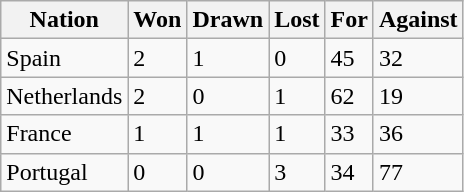<table class="wikitable">
<tr>
<th>Nation</th>
<th>Won</th>
<th>Drawn</th>
<th>Lost</th>
<th>For</th>
<th>Against</th>
</tr>
<tr>
<td>Spain</td>
<td>2</td>
<td>1</td>
<td>0</td>
<td>45</td>
<td>32</td>
</tr>
<tr>
<td>Netherlands</td>
<td>2</td>
<td>0</td>
<td>1</td>
<td>62</td>
<td>19</td>
</tr>
<tr>
<td>France</td>
<td>1</td>
<td>1</td>
<td>1</td>
<td>33</td>
<td>36</td>
</tr>
<tr>
<td>Portugal</td>
<td>0</td>
<td>0</td>
<td>3</td>
<td>34</td>
<td>77</td>
</tr>
</table>
